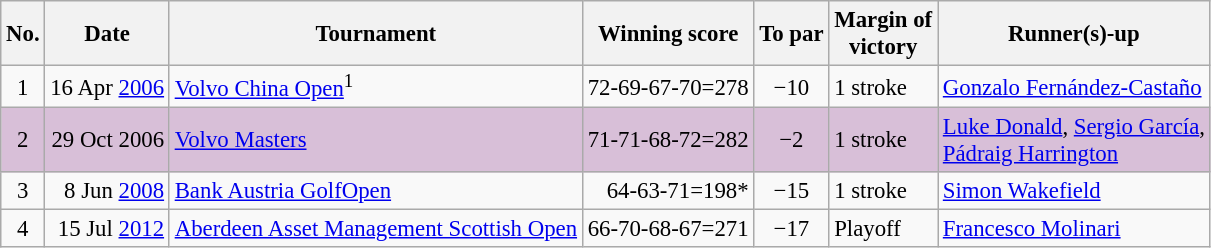<table class="wikitable" style="font-size:95%;">
<tr>
<th>No.</th>
<th>Date</th>
<th>Tournament</th>
<th>Winning score</th>
<th>To par</th>
<th>Margin of<br>victory</th>
<th>Runner(s)-up</th>
</tr>
<tr>
<td align=center>1</td>
<td align=right>16 Apr <a href='#'>2006</a></td>
<td><a href='#'>Volvo China Open</a><sup>1</sup></td>
<td align=right>72-69-67-70=278</td>
<td align=center>−10</td>
<td>1 stroke</td>
<td> <a href='#'>Gonzalo Fernández-Castaño</a></td>
</tr>
<tr style="background:thistle">
<td align=center>2</td>
<td align=right>29 Oct 2006</td>
<td><a href='#'>Volvo Masters</a></td>
<td align=right>71-71-68-72=282</td>
<td align=center>−2</td>
<td>1 stroke</td>
<td> <a href='#'>Luke Donald</a>,  <a href='#'>Sergio García</a>,<br> <a href='#'>Pádraig Harrington</a></td>
</tr>
<tr>
<td align=center>3</td>
<td align=right>8 Jun <a href='#'>2008</a></td>
<td><a href='#'>Bank Austria GolfOpen</a></td>
<td align=right>64-63-71=198*</td>
<td align=center>−15</td>
<td>1 stroke</td>
<td> <a href='#'>Simon Wakefield</a></td>
</tr>
<tr>
<td align=center>4</td>
<td align=right>15 Jul <a href='#'>2012</a></td>
<td><a href='#'>Aberdeen Asset Management Scottish Open</a></td>
<td align=right>66-70-68-67=271</td>
<td align=center>−17</td>
<td>Playoff</td>
<td> <a href='#'>Francesco Molinari</a></td>
</tr>
</table>
